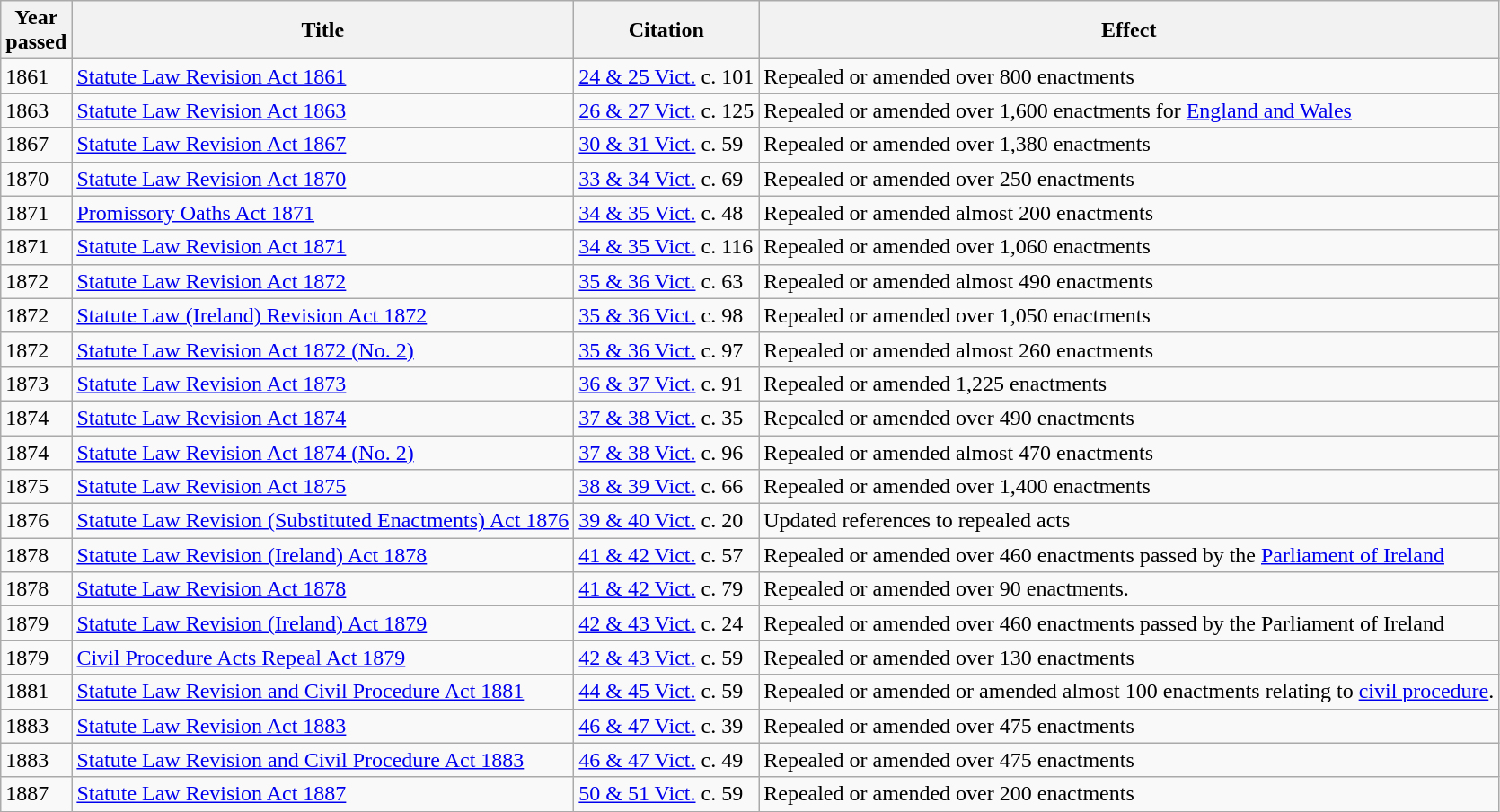<table class="wikitable">
<tr>
<th>Year<br>passed</th>
<th>Title</th>
<th>Citation</th>
<th>Effect</th>
</tr>
<tr>
<td>1861</td>
<td><a href='#'>Statute Law Revision Act 1861</a></td>
<td><a href='#'>24 & 25 Vict.</a> c. 101</td>
<td>Repealed or amended over 800 enactments</td>
</tr>
<tr>
<td>1863</td>
<td><a href='#'>Statute Law Revision Act 1863</a></td>
<td><a href='#'>26 & 27 Vict.</a> c. 125</td>
<td>Repealed or amended over 1,600 enactments for <a href='#'>England and Wales</a></td>
</tr>
<tr>
<td>1867</td>
<td><a href='#'>Statute Law Revision Act 1867</a></td>
<td><a href='#'>30 & 31 Vict.</a> c. 59</td>
<td>Repealed or amended over 1,380 enactments</td>
</tr>
<tr>
<td>1870</td>
<td><a href='#'>Statute Law Revision Act 1870</a></td>
<td><a href='#'>33 & 34 Vict.</a> c. 69</td>
<td>Repealed or amended over 250 enactments</td>
</tr>
<tr>
<td>1871</td>
<td><a href='#'>Promissory Oaths Act 1871</a></td>
<td><a href='#'>34 & 35 Vict.</a> c. 48</td>
<td>Repealed or amended almost 200 enactments</td>
</tr>
<tr>
<td>1871</td>
<td><a href='#'>Statute Law Revision Act 1871</a></td>
<td><a href='#'>34 & 35 Vict.</a> c. 116</td>
<td>Repealed or amended over 1,060 enactments</td>
</tr>
<tr>
<td>1872</td>
<td><a href='#'>Statute Law Revision Act 1872</a></td>
<td><a href='#'>35 & 36 Vict.</a> c. 63</td>
<td>Repealed or amended almost 490 enactments</td>
</tr>
<tr>
<td>1872</td>
<td><a href='#'>Statute Law (Ireland) Revision Act 1872</a></td>
<td><a href='#'>35 & 36 Vict.</a> c. 98</td>
<td>Repealed or amended over 1,050 enactments</td>
</tr>
<tr>
<td>1872</td>
<td><a href='#'>Statute Law Revision Act 1872 (No. 2)</a></td>
<td><a href='#'>35 & 36 Vict.</a> c. 97</td>
<td>Repealed or amended almost 260 enactments</td>
</tr>
<tr>
<td>1873</td>
<td><a href='#'>Statute Law Revision Act 1873</a></td>
<td><a href='#'>36 & 37 Vict.</a> c. 91</td>
<td>Repealed or amended 1,225 enactments</td>
</tr>
<tr>
<td>1874</td>
<td><a href='#'>Statute Law Revision Act 1874</a></td>
<td><a href='#'>37 & 38 Vict.</a> c. 35</td>
<td>Repealed or amended over 490 enactments</td>
</tr>
<tr>
<td>1874</td>
<td><a href='#'>Statute Law Revision Act 1874 (No. 2)</a></td>
<td><a href='#'>37 & 38 Vict.</a> c. 96</td>
<td>Repealed or amended almost 470 enactments</td>
</tr>
<tr>
<td>1875</td>
<td><a href='#'>Statute Law Revision Act 1875</a></td>
<td><a href='#'>38 & 39 Vict.</a> c. 66</td>
<td>Repealed or amended over 1,400 enactments</td>
</tr>
<tr>
<td>1876</td>
<td><a href='#'>Statute Law Revision (Substituted Enactments) Act 1876</a></td>
<td><a href='#'>39 & 40 Vict.</a> c. 20</td>
<td>Updated references to repealed acts</td>
</tr>
<tr>
<td>1878</td>
<td><a href='#'>Statute Law Revision (Ireland) Act 1878</a></td>
<td><a href='#'>41 & 42 Vict.</a> c. 57</td>
<td>Repealed or amended over 460 enactments passed by the <a href='#'>Parliament of Ireland</a></td>
</tr>
<tr>
<td>1878</td>
<td><a href='#'>Statute Law Revision Act 1878</a></td>
<td><a href='#'>41 & 42 Vict.</a> c. 79</td>
<td>Repealed or amended over 90 enactments.</td>
</tr>
<tr>
<td>1879</td>
<td><a href='#'>Statute Law Revision (Ireland) Act 1879</a></td>
<td><a href='#'>42 & 43 Vict.</a> c. 24</td>
<td>Repealed or amended over 460 enactments passed by the Parliament of Ireland</td>
</tr>
<tr>
<td>1879</td>
<td><a href='#'>Civil Procedure Acts Repeal Act 1879</a></td>
<td><a href='#'>42 & 43 Vict.</a> c. 59</td>
<td>Repealed or amended over 130 enactments</td>
</tr>
<tr>
<td>1881</td>
<td><a href='#'>Statute Law Revision and Civil Procedure Act 1881</a></td>
<td><a href='#'>44 & 45 Vict.</a> c. 59</td>
<td>Repealed or amended or amended almost 100 enactments relating to <a href='#'>civil procedure</a>.</td>
</tr>
<tr>
<td>1883</td>
<td><a href='#'>Statute Law Revision Act 1883</a></td>
<td><a href='#'>46 & 47 Vict.</a> c. 39</td>
<td>Repealed or amended over 475 enactments</td>
</tr>
<tr>
<td>1883</td>
<td><a href='#'>Statute Law Revision and Civil Procedure Act 1883</a></td>
<td><a href='#'>46 & 47 Vict.</a> c. 49</td>
<td>Repealed or amended over 475 enactments</td>
</tr>
<tr>
<td>1887</td>
<td><a href='#'>Statute Law Revision Act 1887</a></td>
<td><a href='#'>50 & 51 Vict.</a> c. 59</td>
<td>Repealed or amended over 200 enactments</td>
</tr>
</table>
